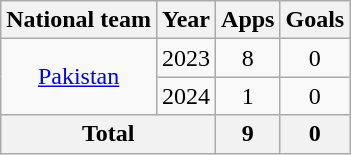<table class="wikitable" style="text-align: center;">
<tr>
<th>National team</th>
<th>Year</th>
<th>Apps</th>
<th>Goals</th>
</tr>
<tr>
<td rowspan="2"><a href='#'>Pakistan</a></td>
<td>2023</td>
<td>8</td>
<td>0</td>
</tr>
<tr>
<td>2024</td>
<td>1</td>
<td>0</td>
</tr>
<tr>
<th colspan="2">Total</th>
<th>9</th>
<th>0</th>
</tr>
</table>
